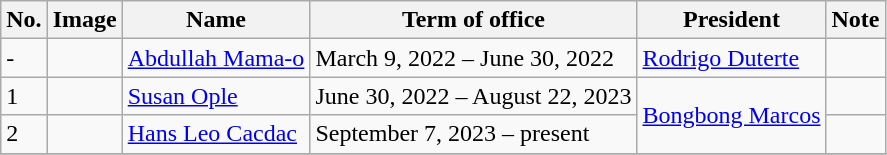<table class=wikitable>
<tr>
<th>No.</th>
<th>Image</th>
<th>Name</th>
<th>Term of office</th>
<th>President</th>
<th>Note</th>
</tr>
<tr>
<td>-</td>
<td></td>
<td><a href='#'>Abdullah Mama-o</a></td>
<td>March 9, 2022 – June 30, 2022</td>
<td><a href='#'>Rodrigo Duterte</a></td>
<td></td>
</tr>
<tr>
<td>1</td>
<td></td>
<td><a href='#'>Susan Ople</a></td>
<td>June 30, 2022 – August 22, 2023</td>
<td rowspan=2><a href='#'>Bongbong Marcos</a></td>
<td></td>
</tr>
<tr>
<td>2</td>
<td></td>
<td><a href='#'>Hans Leo Cacdac</a></td>
<td>September 7, 2023 – present</td>
<td></td>
</tr>
<tr>
</tr>
</table>
